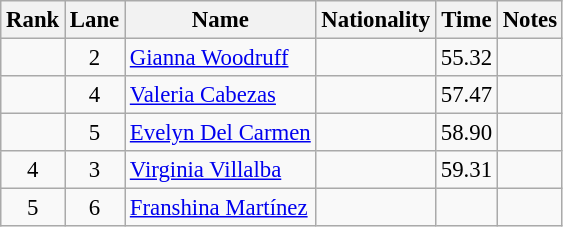<table class="wikitable sortable" style="text-align:center;font-size:95%">
<tr>
<th>Rank</th>
<th>Lane</th>
<th>Name</th>
<th>Nationality</th>
<th>Time</th>
<th>Notes</th>
</tr>
<tr>
<td></td>
<td>2</td>
<td align=left><a href='#'>Gianna Woodruff</a></td>
<td align=left></td>
<td>55.32</td>
<td></td>
</tr>
<tr>
<td></td>
<td>4</td>
<td align=left><a href='#'>Valeria Cabezas</a></td>
<td align=left></td>
<td>57.47</td>
<td></td>
</tr>
<tr>
<td></td>
<td>5</td>
<td align=left><a href='#'>Evelyn Del Carmen</a></td>
<td align=left></td>
<td>58.90</td>
<td></td>
</tr>
<tr>
<td>4</td>
<td>3</td>
<td align=left><a href='#'>Virginia Villalba</a></td>
<td align=left></td>
<td>59.31</td>
<td></td>
</tr>
<tr>
<td>5</td>
<td>6</td>
<td align=left><a href='#'>Franshina Martínez</a></td>
<td align=left></td>
<td></td>
<td></td>
</tr>
</table>
